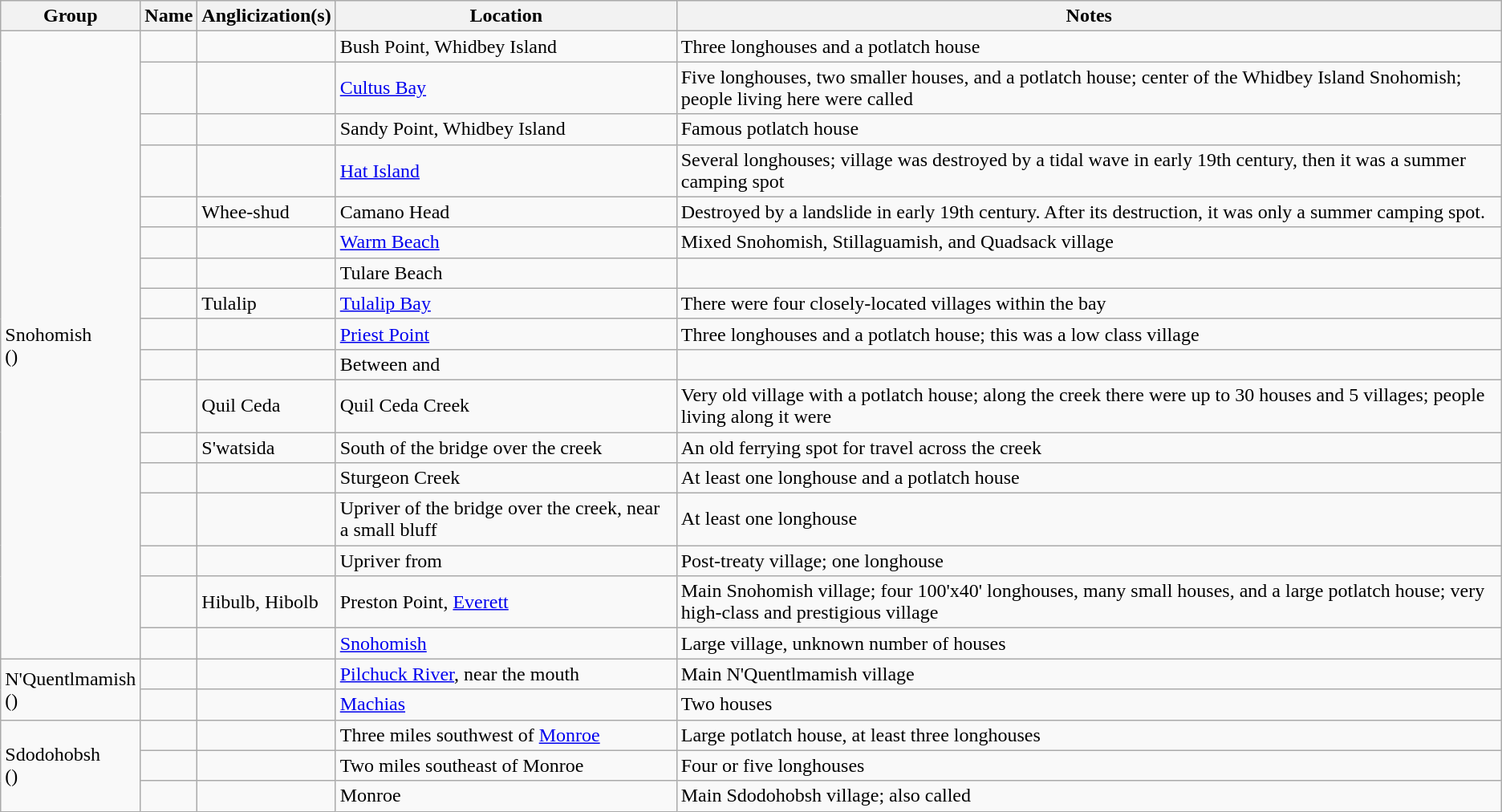<table class="wikitable">
<tr>
<th>Group</th>
<th>Name</th>
<th>Anglicization(s)</th>
<th>Location</th>
<th>Notes</th>
</tr>
<tr>
<td rowspan="17">Snohomish<br>()</td>
<td></td>
<td></td>
<td>Bush Point, Whidbey Island</td>
<td>Three longhouses and a potlatch house</td>
</tr>
<tr>
<td></td>
<td></td>
<td><a href='#'>Cultus Bay</a></td>
<td>Five longhouses, two smaller houses, and a potlatch house; center of the Whidbey Island Snohomish; people living here were called </td>
</tr>
<tr>
<td></td>
<td></td>
<td>Sandy Point, Whidbey Island</td>
<td>Famous potlatch house</td>
</tr>
<tr>
<td></td>
<td></td>
<td><a href='#'>Hat Island</a></td>
<td>Several longhouses; village was destroyed by a tidal wave in early 19th century, then it was a summer camping spot</td>
</tr>
<tr>
<td></td>
<td>Whee-shud</td>
<td>Camano Head</td>
<td>Destroyed by a landslide in early 19th century. After its destruction, it was only a summer camping spot.</td>
</tr>
<tr>
<td></td>
<td></td>
<td><a href='#'>Warm Beach</a></td>
<td>Mixed Snohomish, Stillaguamish, and Quadsack village</td>
</tr>
<tr>
<td></td>
<td></td>
<td>Tulare Beach</td>
<td></td>
</tr>
<tr>
<td></td>
<td>Tulalip</td>
<td><a href='#'>Tulalip Bay</a></td>
<td>There were four closely-located villages within the bay</td>
</tr>
<tr>
<td></td>
<td></td>
<td><a href='#'>Priest Point</a></td>
<td>Three longhouses and a potlatch house; this was a low class village</td>
</tr>
<tr>
<td></td>
<td></td>
<td>Between  and </td>
<td></td>
</tr>
<tr>
<td></td>
<td>Quil Ceda</td>
<td>Quil Ceda Creek</td>
<td>Very old village with a potlatch house; along the creek there were up to 30 houses and 5 villages; people living along it were </td>
</tr>
<tr>
<td></td>
<td>S'watsida</td>
<td>South of the bridge over the creek</td>
<td>An old ferrying spot for travel across the creek</td>
</tr>
<tr>
<td></td>
<td></td>
<td>Sturgeon Creek</td>
<td>At least one longhouse and a potlatch house</td>
</tr>
<tr>
<td></td>
<td></td>
<td>Upriver of the bridge over the creek, near a small bluff</td>
<td>At least one longhouse</td>
</tr>
<tr>
<td></td>
<td></td>
<td>Upriver from </td>
<td>Post-treaty village; one longhouse</td>
</tr>
<tr>
<td></td>
<td>Hibulb, Hibolb</td>
<td>Preston Point, <a href='#'>Everett</a></td>
<td>Main Snohomish village; four 100'x40' longhouses, many small houses, and a large potlatch house; very high-class and prestigious village</td>
</tr>
<tr>
<td></td>
<td></td>
<td><a href='#'>Snohomish</a></td>
<td>Large village, unknown number of houses</td>
</tr>
<tr>
<td rowspan="2">N'Quentlmamish<br>()</td>
<td></td>
<td></td>
<td><a href='#'>Pilchuck River</a>, near the mouth</td>
<td>Main N'Quentlmamish village</td>
</tr>
<tr>
<td></td>
<td></td>
<td><a href='#'>Machias</a></td>
<td>Two houses</td>
</tr>
<tr>
<td rowspan="3">Sdodohobsh<br>()</td>
<td></td>
<td></td>
<td>Three miles southwest of <a href='#'>Monroe</a></td>
<td>Large potlatch house, at least three longhouses</td>
</tr>
<tr>
<td></td>
<td></td>
<td>Two miles southeast of Monroe</td>
<td>Four or five longhouses</td>
</tr>
<tr>
<td></td>
<td></td>
<td>Monroe</td>
<td>Main Sdodohobsh village; also called </td>
</tr>
</table>
